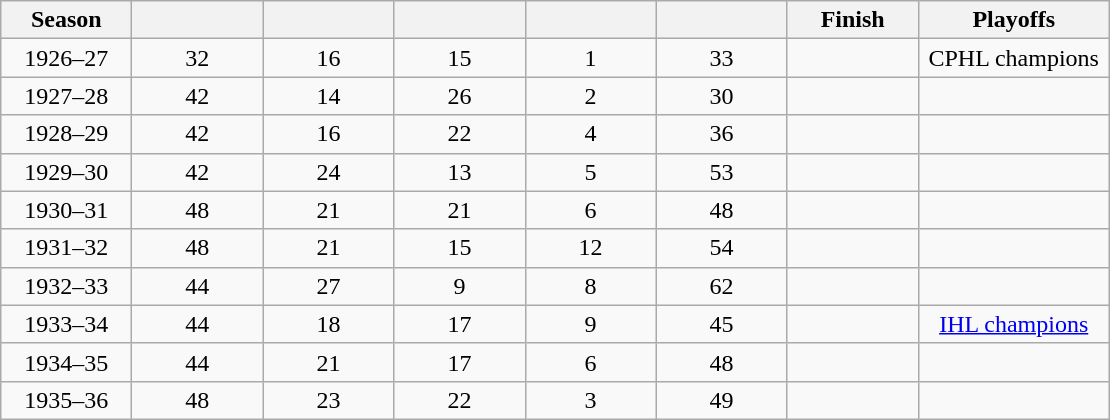<table class="wikitable">
<tr>
<th style="width:80px">Season</th>
<th style="width:80px"></th>
<th style="width:80px"></th>
<th style="width:80px"></th>
<th style="width:80px"></th>
<th style="width:80px"></th>
<th style="width:80px">Finish</th>
<th style="width:120px">Playoffs</th>
</tr>
<tr align="center" |>
<td>1926–27</td>
<td>32</td>
<td>16</td>
<td>15</td>
<td>1</td>
<td>33</td>
<td></td>
<td>CPHL champions</td>
</tr>
<tr align="center" |>
<td>1927–28</td>
<td>42</td>
<td>14</td>
<td>26</td>
<td>2</td>
<td>30</td>
<td></td>
<td></td>
</tr>
<tr align="center" |>
<td>1928–29</td>
<td>42</td>
<td>16</td>
<td>22</td>
<td>4</td>
<td>36</td>
<td></td>
<td></td>
</tr>
<tr align="center" |>
<td>1929–30</td>
<td>42</td>
<td>24</td>
<td>13</td>
<td>5</td>
<td>53</td>
<td></td>
<td></td>
</tr>
<tr align="center" |>
<td>1930–31</td>
<td>48</td>
<td>21</td>
<td>21</td>
<td>6</td>
<td>48</td>
<td></td>
<td></td>
</tr>
<tr align="center" |>
<td>1931–32</td>
<td>48</td>
<td>21</td>
<td>15</td>
<td>12</td>
<td>54</td>
<td></td>
<td></td>
</tr>
<tr align="center" |>
<td>1932–33</td>
<td>44</td>
<td>27</td>
<td>9</td>
<td>8</td>
<td>62</td>
<td></td>
<td></td>
</tr>
<tr align="center" |>
<td>1933–34</td>
<td>44</td>
<td>18</td>
<td>17</td>
<td>9</td>
<td>45</td>
<td></td>
<td><a href='#'>IHL champions</a></td>
</tr>
<tr align="center" |>
<td>1934–35</td>
<td>44</td>
<td>21</td>
<td>17</td>
<td>6</td>
<td>48</td>
<td></td>
<td></td>
</tr>
<tr align="center" |>
<td>1935–36</td>
<td>48</td>
<td>23</td>
<td>22</td>
<td>3</td>
<td>49</td>
<td></td>
<td></td>
</tr>
</table>
